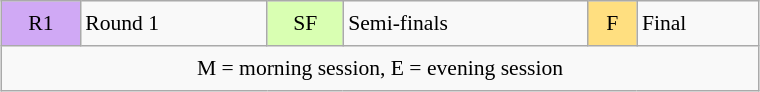<table class="wikitable" style="margin:0.5em auto; font-size:90%;position:relative; line-height:1.6em;" width=40%>
<tr>
<td bgcolor="#D0A9F5" align=center>R1</td>
<td>Round 1</td>
<td bgcolor="#D9FFB2" align=center>SF</td>
<td>Semi-finals</td>
<td bgcolor="#FFDF80" align=center>F</td>
<td>Final</td>
</tr>
<tr>
<td colspan="6" align="center">M = morning session, E = evening session</td>
</tr>
</table>
